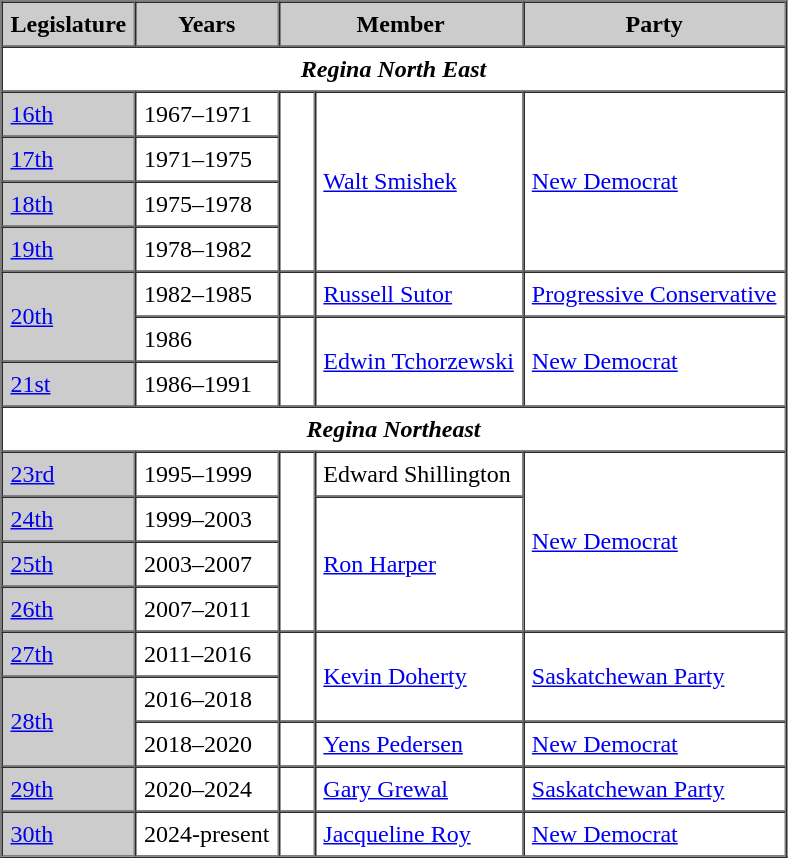<table border=1 cellpadding=5 cellspacing=0>
<tr bgcolor="CCCCCC">
<th>Legislature</th>
<th>Years</th>
<th colspan="2">Member</th>
<th>Party</th>
</tr>
<tr>
<td colspan="5" align="center"><strong><em>Regina North East</em></strong></td>
</tr>
<tr>
<td bgcolor="CCCCCC"><a href='#'>16th</a></td>
<td>1967–1971</td>
<td rowspan="4" >   </td>
<td rowspan="4"><a href='#'>Walt Smishek</a></td>
<td rowspan="4"><a href='#'>New Democrat</a></td>
</tr>
<tr>
<td bgcolor="CCCCCC"><a href='#'>17th</a></td>
<td>1971–1975</td>
</tr>
<tr>
<td bgcolor="CCCCCC"><a href='#'>18th</a></td>
<td>1975–1978</td>
</tr>
<tr>
<td bgcolor="CCCCCC"><a href='#'>19th</a></td>
<td>1978–1982</td>
</tr>
<tr>
<td bgcolor="CCCCCC" rowspan="2"><a href='#'>20th</a></td>
<td>1982–1985</td>
<td>   </td>
<td><a href='#'>Russell Sutor</a></td>
<td><a href='#'>Progressive Conservative</a></td>
</tr>
<tr>
<td>1986</td>
<td rowspan="2" >   </td>
<td rowspan="2"><a href='#'>Edwin Tchorzewski</a></td>
<td rowspan="2"><a href='#'>New Democrat</a></td>
</tr>
<tr>
<td bgcolor="CCCCCC"><a href='#'>21st</a></td>
<td>1986–1991</td>
</tr>
<tr>
<td colspan="5" align="center"><strong><em>Regina Northeast</em></strong></td>
</tr>
<tr>
<td bgcolor="CCCCCC"><a href='#'>23rd</a></td>
<td>1995–1999</td>
<td rowspan="4" >   </td>
<td>Edward Shillington</td>
<td rowspan="4"><a href='#'>New Democrat</a></td>
</tr>
<tr>
<td bgcolor="CCCCCC"><a href='#'>24th</a></td>
<td>1999–2003</td>
<td rowspan="3"><a href='#'>Ron Harper</a></td>
</tr>
<tr>
<td bgcolor="CCCCCC"><a href='#'>25th</a></td>
<td>2003–2007</td>
</tr>
<tr>
<td bgcolor="CCCCCC"><a href='#'>26th</a></td>
<td>2007–2011</td>
</tr>
<tr>
<td bgcolor="CCCCCC"><a href='#'>27th</a></td>
<td>2011–2016</td>
<td rowspan="2" >   </td>
<td rowspan="2"><a href='#'>Kevin Doherty</a></td>
<td rowspan="2"><a href='#'>Saskatchewan Party</a></td>
</tr>
<tr>
<td bgcolor="CCCCCC" rowspan="2"><a href='#'>28th</a></td>
<td>2016–2018</td>
</tr>
<tr>
<td>2018–2020</td>
<td>   </td>
<td><a href='#'>Yens Pedersen</a></td>
<td><a href='#'>New Democrat</a></td>
</tr>
<tr>
<td bgcolor="CCCCCC"><a href='#'>29th</a></td>
<td>2020–2024</td>
<td>   </td>
<td><a href='#'>Gary Grewal</a></td>
<td><a href='#'>Saskatchewan Party</a></td>
</tr>
<tr>
<td bgcolor="CCCCCC"><a href='#'>30th</a></td>
<td>2024-present</td>
<td>   </td>
<td><a href='#'>Jacqueline Roy</a></td>
<td><a href='#'>New Democrat</a></td>
</tr>
</table>
